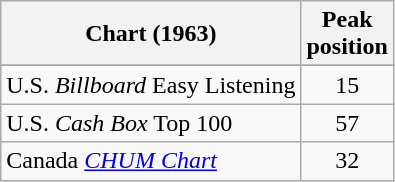<table class="wikitable sortable">
<tr>
<th>Chart (1963)</th>
<th>Peak<br>position</th>
</tr>
<tr>
</tr>
<tr>
</tr>
<tr>
<td>U.S. <em>Billboard</em> Easy Listening</td>
<td style="text-align:center;">15</td>
</tr>
<tr>
<td>U.S. <em>Cash Box</em> Top 100</td>
<td align="center">57</td>
</tr>
<tr>
<td>Canada <em><a href='#'>CHUM Chart</a></em> </td>
<td style="text-align:center;">32</td>
</tr>
</table>
